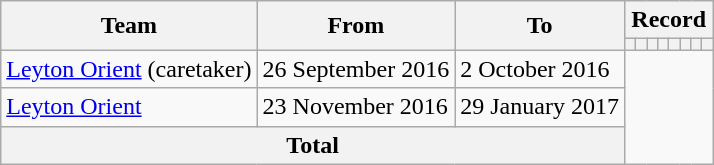<table class="wikitable" style="text-align: center">
<tr>
<th rowspan="2">Team</th>
<th rowspan="2">From</th>
<th rowspan="2">To</th>
<th colspan="8">Record</th>
</tr>
<tr>
<th></th>
<th></th>
<th></th>
<th></th>
<th></th>
<th></th>
<th></th>
<th></th>
</tr>
<tr>
<td align=left><a href='#'>Leyton Orient</a> (caretaker)</td>
<td align=left>26 September 2016</td>
<td align=left>2 October 2016<br></td>
</tr>
<tr>
<td align=left><a href='#'>Leyton Orient</a></td>
<td align=left>23 November 2016</td>
<td align=left>29 January 2017<br></td>
</tr>
<tr>
<th colspan=3>Total<br></th>
</tr>
</table>
